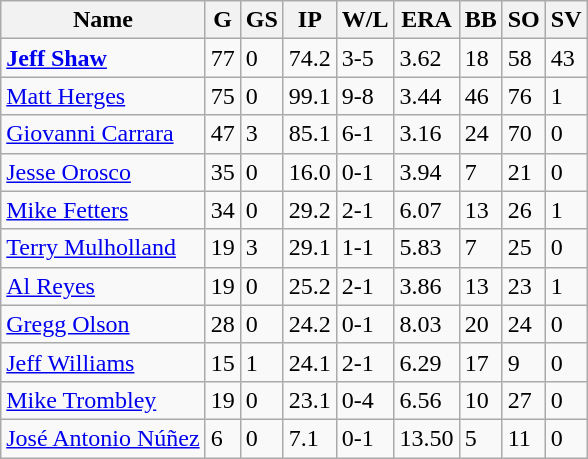<table class="wikitable sortable" style="text-align:left">
<tr>
<th>Name</th>
<th>G</th>
<th>GS</th>
<th>IP</th>
<th>W/L</th>
<th>ERA</th>
<th>BB</th>
<th>SO</th>
<th>SV</th>
</tr>
<tr>
<td><strong><a href='#'>Jeff Shaw</a></strong></td>
<td>77</td>
<td>0</td>
<td>74.2</td>
<td>3-5</td>
<td>3.62</td>
<td>18</td>
<td>58</td>
<td>43</td>
</tr>
<tr>
<td><a href='#'>Matt Herges</a></td>
<td>75</td>
<td>0</td>
<td>99.1</td>
<td>9-8</td>
<td>3.44</td>
<td>46</td>
<td>76</td>
<td>1</td>
</tr>
<tr>
<td><a href='#'>Giovanni Carrara</a></td>
<td>47</td>
<td>3</td>
<td>85.1</td>
<td>6-1</td>
<td>3.16</td>
<td>24</td>
<td>70</td>
<td>0</td>
</tr>
<tr>
<td><a href='#'>Jesse Orosco</a></td>
<td>35</td>
<td>0</td>
<td>16.0</td>
<td>0-1</td>
<td>3.94</td>
<td>7</td>
<td>21</td>
<td>0</td>
</tr>
<tr>
<td><a href='#'>Mike Fetters</a></td>
<td>34</td>
<td>0</td>
<td>29.2</td>
<td>2-1</td>
<td>6.07</td>
<td>13</td>
<td>26</td>
<td>1</td>
</tr>
<tr>
<td><a href='#'>Terry Mulholland</a></td>
<td>19</td>
<td>3</td>
<td>29.1</td>
<td>1-1</td>
<td>5.83</td>
<td>7</td>
<td>25</td>
<td>0</td>
</tr>
<tr>
<td><a href='#'>Al Reyes</a></td>
<td>19</td>
<td>0</td>
<td>25.2</td>
<td>2-1</td>
<td>3.86</td>
<td>13</td>
<td>23</td>
<td>1</td>
</tr>
<tr>
<td><a href='#'>Gregg Olson</a></td>
<td>28</td>
<td>0</td>
<td>24.2</td>
<td>0-1</td>
<td>8.03</td>
<td>20</td>
<td>24</td>
<td>0</td>
</tr>
<tr>
<td><a href='#'>Jeff Williams</a></td>
<td>15</td>
<td>1</td>
<td>24.1</td>
<td>2-1</td>
<td>6.29</td>
<td>17</td>
<td>9</td>
<td>0</td>
</tr>
<tr>
<td><a href='#'>Mike Trombley</a></td>
<td>19</td>
<td>0</td>
<td>23.1</td>
<td>0-4</td>
<td>6.56</td>
<td>10</td>
<td>27</td>
<td>0</td>
</tr>
<tr>
<td><a href='#'>José Antonio Núñez</a></td>
<td>6</td>
<td>0</td>
<td>7.1</td>
<td>0-1</td>
<td>13.50</td>
<td>5</td>
<td>11</td>
<td>0</td>
</tr>
</table>
